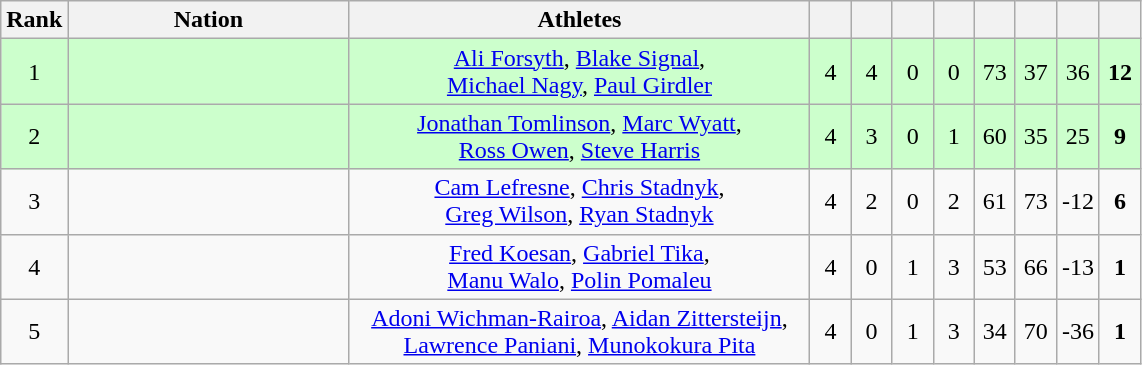<table class=wikitable style="text-align:center">
<tr>
<th width=20>Rank</th>
<th width=180>Nation</th>
<th width=300>Athletes</th>
<th width=20></th>
<th width=20></th>
<th width=20></th>
<th width=20></th>
<th width=20></th>
<th width=20></th>
<th width=20></th>
<th width=20></th>
</tr>
<tr bgcolor="#ccffcc">
<td>1</td>
<td align=left></td>
<td><a href='#'>Ali Forsyth</a>, <a href='#'>Blake Signal</a>,<br> <a href='#'>Michael Nagy</a>, <a href='#'>Paul Girdler</a></td>
<td>4</td>
<td>4</td>
<td>0</td>
<td>0</td>
<td>73</td>
<td>37</td>
<td>36</td>
<td><strong>12</strong></td>
</tr>
<tr bgcolor="#ccffcc">
<td>2</td>
<td align=left></td>
<td><a href='#'>Jonathan Tomlinson</a>, <a href='#'>Marc Wyatt</a>,<br> <a href='#'>Ross Owen</a>, <a href='#'>Steve Harris</a></td>
<td>4</td>
<td>3</td>
<td>0</td>
<td>1</td>
<td>60</td>
<td>35</td>
<td>25</td>
<td><strong>9</strong></td>
</tr>
<tr>
<td>3</td>
<td align="left"></td>
<td><a href='#'>Cam Lefresne</a>, <a href='#'>Chris Stadnyk</a>,<br> <a href='#'>Greg Wilson</a>, <a href='#'>Ryan Stadnyk</a></td>
<td>4</td>
<td>2</td>
<td>0</td>
<td>2</td>
<td>61</td>
<td>73</td>
<td>-12</td>
<td><strong>6</strong></td>
</tr>
<tr>
<td>4</td>
<td align="left"></td>
<td><a href='#'>Fred Koesan</a>, <a href='#'>Gabriel Tika</a>,<br> <a href='#'>Manu Walo</a>, <a href='#'>Polin Pomaleu</a></td>
<td>4</td>
<td>0</td>
<td>1</td>
<td>3</td>
<td>53</td>
<td>66</td>
<td>-13</td>
<td><strong>1</strong></td>
</tr>
<tr>
<td>5</td>
<td align="left"></td>
<td><a href='#'>Adoni Wichman-Rairoa</a>, <a href='#'>Aidan Zittersteijn</a>,<br> <a href='#'>Lawrence Paniani</a>, <a href='#'>Munokokura Pita</a></td>
<td>4</td>
<td>0</td>
<td>1</td>
<td>3</td>
<td>34</td>
<td>70</td>
<td>-36</td>
<td><strong>1</strong></td>
</tr>
</table>
